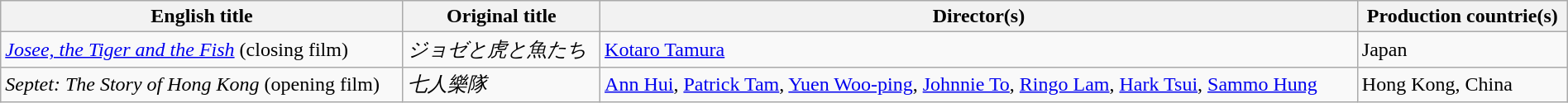<table class="sortable wikitable" style="width:100%; margin-bottom:4px" cellpadding="5">
<tr>
<th scope="col">English title</th>
<th scope="col">Original title</th>
<th scope="col">Director(s)</th>
<th scope="col">Production countrie(s)</th>
</tr>
<tr>
<td><em><a href='#'>Josee, the Tiger and the Fish</a></em> (closing film)</td>
<td><em>ジョゼと虎と魚たち</em></td>
<td><a href='#'>Kotaro Tamura</a></td>
<td>Japan</td>
</tr>
<tr>
<td><em>Septet: The Story of Hong Kong</em> (opening film)</td>
<td><em>七人樂隊</em></td>
<td><a href='#'>Ann Hui</a>, <a href='#'>Patrick Tam</a>, <a href='#'>Yuen Woo-ping</a>, <a href='#'>Johnnie To</a>, <a href='#'>Ringo Lam</a>, <a href='#'>Hark Tsui</a>, <a href='#'>Sammo Hung</a></td>
<td>Hong Kong, China</td>
</tr>
</table>
